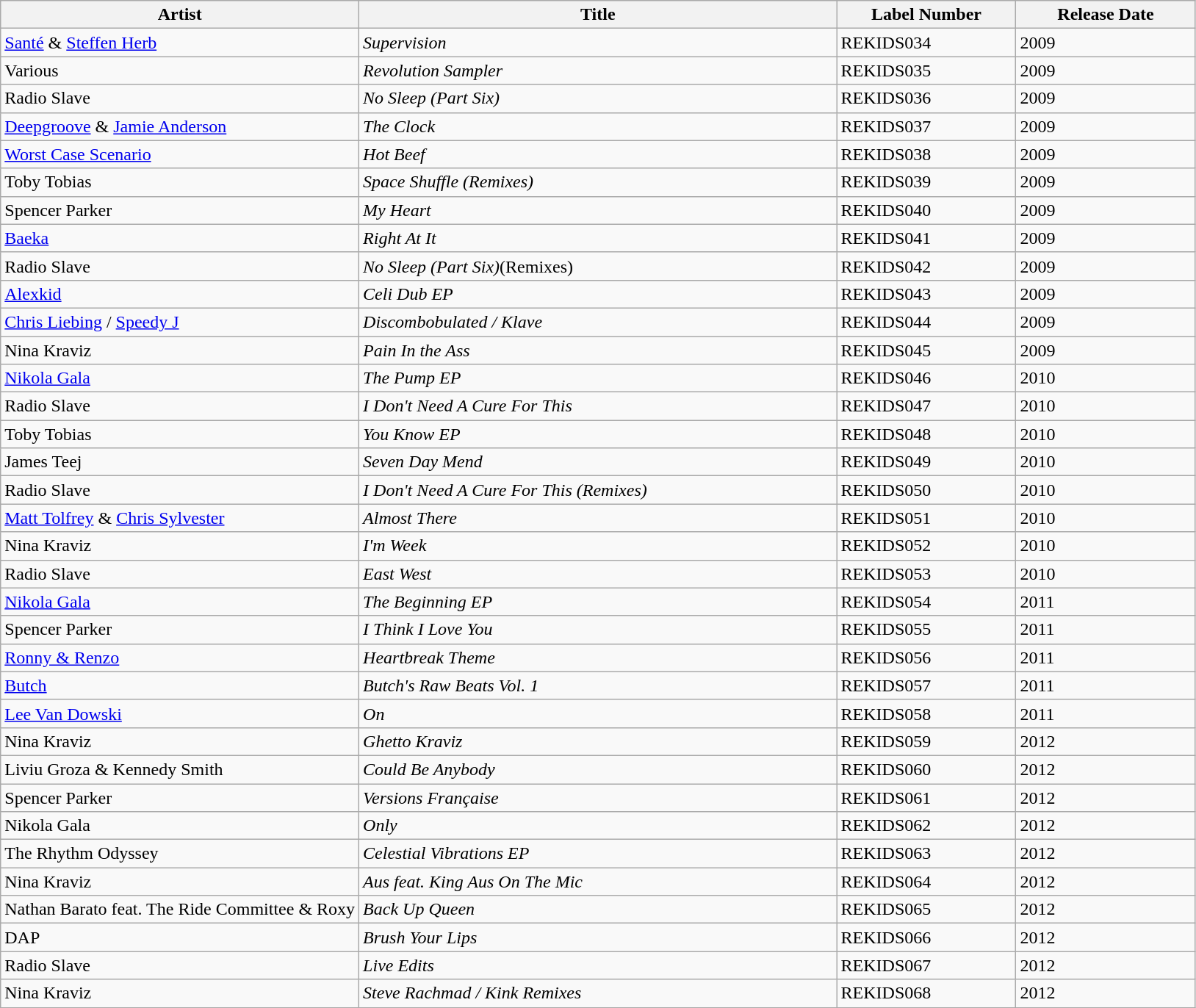<table class= wikitable>
<tr>
<th width="30%">Artist</th>
<th width="40%">Title</th>
<th width="15%">Label Number</th>
<th width="15%">Release Date</th>
</tr>
<tr>
<td><a href='#'>Santé</a> & <a href='#'>Steffen Herb</a></td>
<td><em>Supervision</em></td>
<td>REKIDS034</td>
<td>2009</td>
</tr>
<tr>
<td>Various</td>
<td><em>Revolution Sampler</em></td>
<td>REKIDS035</td>
<td>2009</td>
</tr>
<tr>
<td>Radio Slave</td>
<td><em>No Sleep (Part Six)</em></td>
<td>REKIDS036</td>
<td>2009</td>
</tr>
<tr>
<td><a href='#'>Deepgroove</a> & <a href='#'>Jamie Anderson</a></td>
<td><em>The Clock</em></td>
<td>REKIDS037</td>
<td>2009</td>
</tr>
<tr>
<td><a href='#'>Worst Case Scenario</a></td>
<td><em>Hot Beef</em></td>
<td>REKIDS038</td>
<td>2009</td>
</tr>
<tr>
<td>Toby Tobias</td>
<td><em>Space Shuffle (Remixes)</em></td>
<td>REKIDS039</td>
<td>2009</td>
</tr>
<tr>
<td>Spencer Parker</td>
<td><em>My Heart</em></td>
<td>REKIDS040</td>
<td>2009</td>
</tr>
<tr>
<td><a href='#'>Baeka</a></td>
<td><em>Right At It</em></td>
<td>REKIDS041</td>
<td>2009</td>
</tr>
<tr>
<td>Radio Slave</td>
<td><em>No Sleep (Part Six)</em>(Remixes)</td>
<td>REKIDS042</td>
<td>2009</td>
</tr>
<tr>
<td><a href='#'>Alexkid</a></td>
<td><em>Celi Dub EP</em></td>
<td>REKIDS043</td>
<td>2009</td>
</tr>
<tr>
<td><a href='#'>Chris Liebing</a> / <a href='#'>Speedy J</a></td>
<td><em>Discombobulated / Klave</em></td>
<td>REKIDS044</td>
<td>2009</td>
</tr>
<tr>
<td>Nina Kraviz</td>
<td><em>Pain In the Ass</em></td>
<td>REKIDS045</td>
<td>2009</td>
</tr>
<tr>
<td><a href='#'>Nikola Gala</a></td>
<td><em>The Pump EP</em></td>
<td>REKIDS046</td>
<td>2010</td>
</tr>
<tr>
<td>Radio Slave</td>
<td><em>I Don't Need A Cure For This</em></td>
<td>REKIDS047</td>
<td>2010</td>
</tr>
<tr>
<td>Toby Tobias</td>
<td><em>You Know EP</em></td>
<td>REKIDS048</td>
<td>2010</td>
</tr>
<tr>
<td>James Teej</td>
<td><em>Seven Day Mend</em></td>
<td>REKIDS049</td>
<td>2010</td>
</tr>
<tr>
<td>Radio Slave</td>
<td><em>I Don't Need A Cure For This (Remixes)</em></td>
<td>REKIDS050</td>
<td>2010</td>
</tr>
<tr>
<td><a href='#'>Matt Tolfrey</a> & <a href='#'>Chris Sylvester</a></td>
<td><em>Almost There</em></td>
<td>REKIDS051</td>
<td>2010</td>
</tr>
<tr>
<td>Nina Kraviz</td>
<td><em>I'm Week</em></td>
<td>REKIDS052</td>
<td>2010</td>
</tr>
<tr>
<td>Radio Slave</td>
<td><em>East West</em></td>
<td>REKIDS053</td>
<td>2010</td>
</tr>
<tr>
<td><a href='#'>Nikola Gala</a></td>
<td><em>The Beginning EP</em></td>
<td>REKIDS054</td>
<td>2011</td>
</tr>
<tr>
<td>Spencer Parker</td>
<td><em>I Think I Love You</em></td>
<td>REKIDS055</td>
<td>2011</td>
</tr>
<tr>
<td><a href='#'>Ronny & Renzo</a></td>
<td><em>Heartbreak Theme</em></td>
<td>REKIDS056</td>
<td>2011</td>
</tr>
<tr>
<td><a href='#'>Butch</a></td>
<td><em>Butch's Raw Beats Vol. 1</em></td>
<td>REKIDS057</td>
<td>2011</td>
</tr>
<tr>
<td><a href='#'>Lee Van Dowski</a></td>
<td><em>On</em></td>
<td>REKIDS058</td>
<td>2011</td>
</tr>
<tr>
<td>Nina Kraviz</td>
<td><em>Ghetto Kraviz</em></td>
<td>REKIDS059</td>
<td>2012</td>
</tr>
<tr>
<td>Liviu Groza & Kennedy Smith</td>
<td><em>Could Be Anybody</em></td>
<td>REKIDS060</td>
<td>2012</td>
</tr>
<tr>
<td>Spencer Parker</td>
<td><em>Versions Française</em></td>
<td>REKIDS061</td>
<td>2012</td>
</tr>
<tr>
<td>Nikola Gala</td>
<td><em>Only</em></td>
<td>REKIDS062</td>
<td>2012</td>
</tr>
<tr>
<td>The Rhythm Odyssey</td>
<td><em>Celestial Vibrations EP</em></td>
<td>REKIDS063</td>
<td>2012</td>
</tr>
<tr>
<td>Nina Kraviz</td>
<td><em>Aus feat. King Aus On The Mic</em></td>
<td>REKIDS064</td>
<td>2012</td>
</tr>
<tr>
<td>Nathan Barato feat. The Ride Committee & Roxy</td>
<td><em>Back Up Queen</em></td>
<td>REKIDS065</td>
<td>2012</td>
</tr>
<tr>
<td>DAP</td>
<td><em>Brush Your Lips</em></td>
<td>REKIDS066</td>
<td>2012</td>
</tr>
<tr>
<td>Radio Slave</td>
<td><em>Live Edits</em></td>
<td>REKIDS067</td>
<td>2012</td>
</tr>
<tr>
<td>Nina Kraviz</td>
<td><em>Steve Rachmad / Kink Remixes</em></td>
<td>REKIDS068</td>
<td>2012</td>
</tr>
</table>
